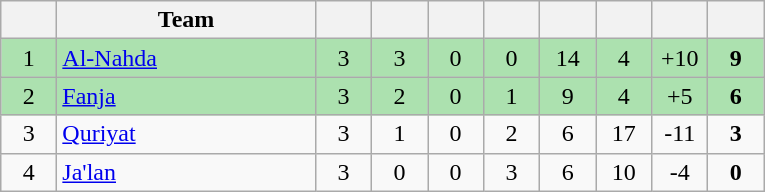<table class="wikitable" style="text-align: center;">
<tr>
<th width=30></th>
<th width=165>Team</th>
<th width=30></th>
<th width=30></th>
<th width=30></th>
<th width=30></th>
<th width=30></th>
<th width=30></th>
<th width=30></th>
<th width=30></th>
</tr>
<tr bgcolor=#ACE1AF>
<td>1</td>
<td align=left><a href='#'>Al-Nahda</a></td>
<td>3</td>
<td>3</td>
<td>0</td>
<td>0</td>
<td>14</td>
<td>4</td>
<td>+10</td>
<td><strong>9</strong></td>
</tr>
<tr bgcolor=#ACE1AF>
<td>2</td>
<td align=left><a href='#'>Fanja</a></td>
<td>3</td>
<td>2</td>
<td>0</td>
<td>1</td>
<td>9</td>
<td>4</td>
<td>+5</td>
<td><strong>6</strong></td>
</tr>
<tr>
<td>3</td>
<td align=left><a href='#'>Quriyat</a></td>
<td>3</td>
<td>1</td>
<td>0</td>
<td>2</td>
<td>6</td>
<td>17</td>
<td>-11</td>
<td><strong>3</strong></td>
</tr>
<tr>
<td>4</td>
<td align=left><a href='#'>Ja'lan</a></td>
<td>3</td>
<td>0</td>
<td>0</td>
<td>3</td>
<td>6</td>
<td>10</td>
<td>-4</td>
<td><strong>0</strong></td>
</tr>
</table>
